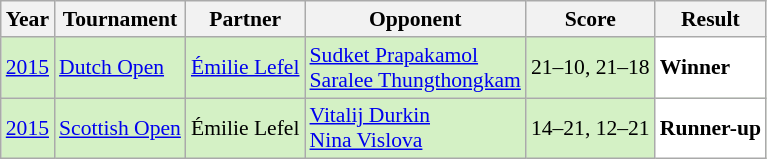<table class="sortable wikitable" style="font-size: 90%;">
<tr>
<th>Year</th>
<th>Tournament</th>
<th>Partner</th>
<th>Opponent</th>
<th>Score</th>
<th>Result</th>
</tr>
<tr style="background:#D4F1C5">
<td align="center"><a href='#'>2015</a></td>
<td align="left"><a href='#'>Dutch Open</a></td>
<td align="left"> <a href='#'>Émilie Lefel</a></td>
<td align="left"> <a href='#'>Sudket Prapakamol</a><br> <a href='#'>Saralee Thungthongkam</a></td>
<td align="left">21–10, 21–18</td>
<td style="text-align:left; background:white"> <strong>Winner</strong></td>
</tr>
<tr style="background:#D4F1C5">
<td align="center"><a href='#'>2015</a></td>
<td align="left"><a href='#'>Scottish Open</a></td>
<td align="left"> Émilie Lefel</td>
<td align="left"> <a href='#'>Vitalij Durkin</a><br> <a href='#'>Nina Vislova</a></td>
<td align="left">14–21, 12–21</td>
<td style="text-align:left; background:white"> <strong>Runner-up</strong></td>
</tr>
</table>
